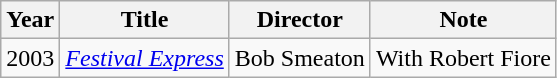<table class="wikitable">
<tr>
<th>Year</th>
<th>Title</th>
<th>Director</th>
<th>Note</th>
</tr>
<tr>
<td>2003</td>
<td><em><a href='#'>Festival Express</a></em></td>
<td>Bob Smeaton</td>
<td>With Robert Fiore</td>
</tr>
</table>
